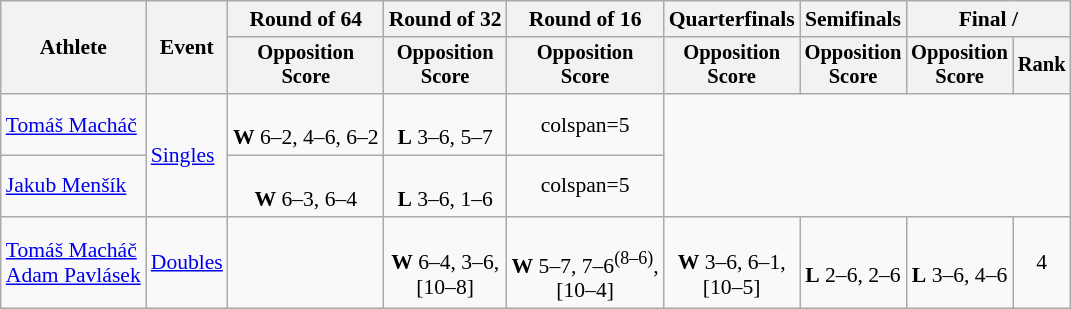<table class=wikitable style="font-size:90%">
<tr>
<th rowspan="2">Athlete</th>
<th rowspan="2">Event</th>
<th>Round of 64</th>
<th>Round of 32</th>
<th>Round of 16</th>
<th>Quarterfinals</th>
<th>Semifinals</th>
<th colspan=2>Final / </th>
</tr>
<tr style="font-size:95%">
<th>Opposition<br>Score</th>
<th>Opposition<br>Score</th>
<th>Opposition<br>Score</th>
<th>Opposition<br>Score</th>
<th>Opposition<br>Score</th>
<th>Opposition<br>Score</th>
<th>Rank</th>
</tr>
<tr align=center>
<td align=left><a href='#'>Tomáš Macháč</a></td>
<td align=left rowspan=2><a href='#'>Singles</a></td>
<td><br><strong>W</strong> 6–2, 4–6, 6–2</td>
<td><br><strong>L</strong> 3–6, 5–7</td>
<td>colspan=5 </td>
</tr>
<tr align=center>
<td align=left><a href='#'>Jakub Menšík</a></td>
<td><br><strong>W</strong> 6–3, 6–4</td>
<td><br><strong>L</strong> 3–6, 1–6</td>
<td>colspan=5 </td>
</tr>
<tr align=center>
<td align=left><a href='#'>Tomáš Macháč</a><br><a href='#'>Adam Pavlásek</a></td>
<td align=left><a href='#'>Doubles</a></td>
<td></td>
<td><br><strong>W</strong> 6–4, 3–6,<br>[10–8]</td>
<td><br><strong>W</strong> 5–7, 7–6<sup>(8–6)</sup>,<br>[10–4]</td>
<td><br><strong>W</strong> 3–6, 6–1,<br>[10–5]</td>
<td><br><strong>L</strong> 2–6, 2–6</td>
<td><br><strong>L</strong> 3–6, 4–6</td>
<td>4</td>
</tr>
</table>
